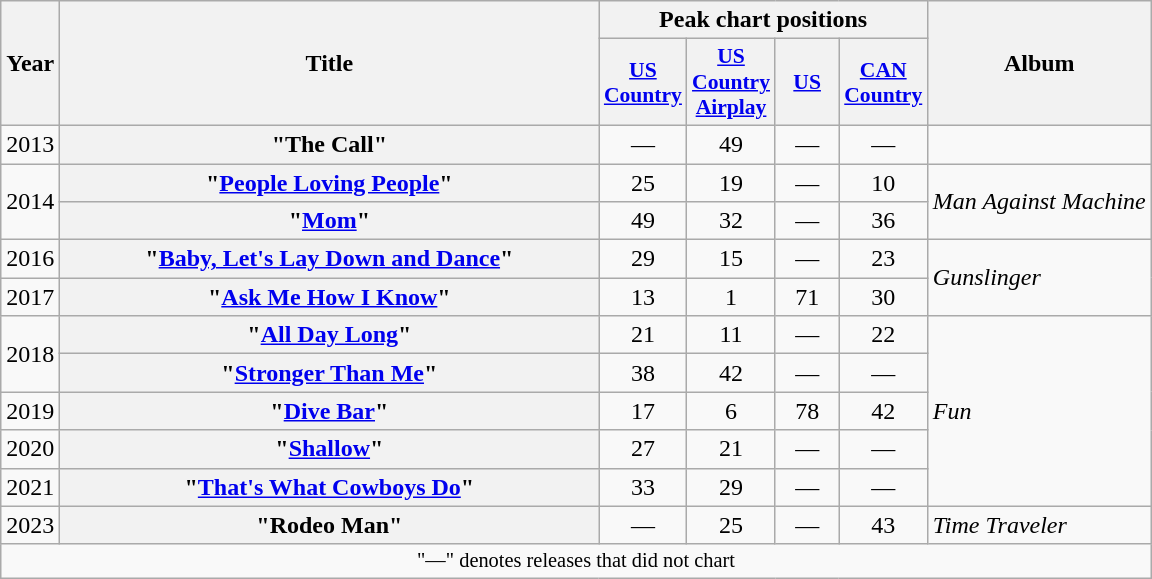<table class="wikitable plainrowheaders" style="text-align:center;">
<tr>
<th rowspan="2">Year</th>
<th rowspan="2" style="width:22em;">Title</th>
<th colspan="4">Peak chart positions</th>
<th rowspan="2">Album</th>
</tr>
<tr>
<th scope="col" style="width:2.5em;font-size:90%;"><a href='#'>US<br>Country</a><br></th>
<th scope="col" style="width:2.5em;font-size:90%;"><a href='#'>US<br>Country Airplay</a><br></th>
<th scope="col" style="width:2.5em;font-size:90%;"><a href='#'>US</a><br></th>
<th scope="col" style="width:2.5em;font-size:90%;"><a href='#'>CAN<br>Country</a><br></th>
</tr>
<tr>
<td>2013</td>
<th scope="row">"The Call" </th>
<td>—</td>
<td>49</td>
<td>—</td>
<td>—</td>
<td></td>
</tr>
<tr>
<td rowspan="2">2014</td>
<th scope="row">"<a href='#'>People Loving People</a>"</th>
<td>25</td>
<td>19</td>
<td>—</td>
<td>10</td>
<td rowspan="2" align="left"><em>Man Against Machine</em></td>
</tr>
<tr>
<th scope="row">"<a href='#'>Mom</a>"</th>
<td>49</td>
<td>32</td>
<td>—</td>
<td>36</td>
</tr>
<tr>
<td>2016</td>
<th scope="row">"<a href='#'>Baby, Let's Lay Down and Dance</a>"</th>
<td>29</td>
<td>15</td>
<td>—</td>
<td>23</td>
<td rowspan="2" align="left"><em>Gunslinger</em></td>
</tr>
<tr>
<td>2017</td>
<th scope="row">"<a href='#'>Ask Me How I Know</a>"</th>
<td>13</td>
<td>1</td>
<td>71</td>
<td>30</td>
</tr>
<tr>
<td rowspan="2">2018</td>
<th scope="row">"<a href='#'>All Day Long</a>"</th>
<td>21</td>
<td>11</td>
<td>—</td>
<td>22</td>
<td rowspan="5" align="left"><em>Fun</em></td>
</tr>
<tr>
<th scope="row">"<a href='#'>Stronger Than Me</a>"</th>
<td>38</td>
<td>42</td>
<td>—</td>
<td>—</td>
</tr>
<tr>
<td>2019</td>
<th scope="row">"<a href='#'>Dive Bar</a>" </th>
<td>17</td>
<td>6</td>
<td>78</td>
<td>42</td>
</tr>
<tr>
<td>2020</td>
<th scope="row">"<a href='#'>Shallow</a>" </th>
<td>27</td>
<td>21</td>
<td>—</td>
<td>—</td>
</tr>
<tr>
<td>2021</td>
<th scope="row">"<a href='#'>That's What Cowboys Do</a>"</th>
<td>33</td>
<td>29</td>
<td>—</td>
<td>—</td>
</tr>
<tr>
<td>2023</td>
<th scope="row">"Rodeo Man" </th>
<td>—</td>
<td>25</td>
<td>—</td>
<td>43</td>
<td align="left"><em>Time Traveler</em></td>
</tr>
<tr>
<td colspan="7" style="font-size:85%">"—" denotes releases that did not chart</td>
</tr>
</table>
